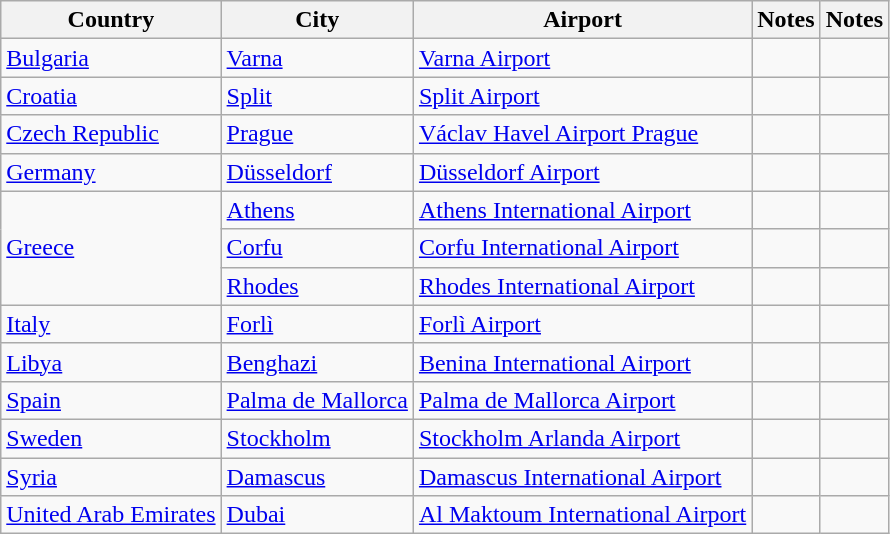<table class="sortable wikitable">
<tr>
<th>Country</th>
<th>City</th>
<th>Airport</th>
<th>Notes</th>
<th>Notes</th>
</tr>
<tr>
<td><a href='#'>Bulgaria</a></td>
<td><a href='#'>Varna</a></td>
<td><a href='#'>Varna Airport</a></td>
<td></td>
<td align=center></td>
</tr>
<tr>
<td><a href='#'>Croatia</a></td>
<td><a href='#'>Split</a></td>
<td><a href='#'>Split Airport</a></td>
<td></td>
<td align=center></td>
</tr>
<tr>
<td><a href='#'>Czech Republic</a></td>
<td><a href='#'>Prague</a></td>
<td><a href='#'>Václav Havel Airport Prague</a></td>
<td></td>
<td align=center></td>
</tr>
<tr>
<td><a href='#'>Germany</a></td>
<td><a href='#'>Düsseldorf</a></td>
<td><a href='#'>Düsseldorf Airport</a></td>
<td></td>
<td align=center></td>
</tr>
<tr>
<td rowspan="3"><a href='#'>Greece</a></td>
<td><a href='#'>Athens</a></td>
<td><a href='#'>Athens International Airport</a></td>
<td></td>
<td align=center></td>
</tr>
<tr>
<td><a href='#'>Corfu</a></td>
<td><a href='#'>Corfu International Airport</a></td>
<td></td>
<td align=center></td>
</tr>
<tr>
<td><a href='#'>Rhodes</a></td>
<td><a href='#'>Rhodes International Airport</a></td>
<td></td>
<td align=center></td>
</tr>
<tr>
<td><a href='#'>Italy</a></td>
<td><a href='#'>Forlì</a></td>
<td><a href='#'>Forlì Airport</a></td>
<td></td>
<td></td>
</tr>
<tr>
<td><a href='#'>Libya</a></td>
<td><a href='#'>Benghazi</a></td>
<td><a href='#'>Benina International Airport</a></td>
<td></td>
<td align=center></td>
</tr>
<tr>
<td><a href='#'>Spain</a></td>
<td><a href='#'>Palma de Mallorca</a></td>
<td><a href='#'>Palma de Mallorca Airport</a></td>
<td></td>
<td align=center></td>
</tr>
<tr>
<td><a href='#'>Sweden</a></td>
<td><a href='#'>Stockholm</a></td>
<td><a href='#'>Stockholm Arlanda Airport</a></td>
<td></td>
<td align=center></td>
</tr>
<tr>
<td><a href='#'>Syria</a></td>
<td><a href='#'>Damascus</a></td>
<td><a href='#'>Damascus International Airport</a></td>
<td></td>
<td align=center></td>
</tr>
<tr>
<td><a href='#'>United Arab Emirates</a></td>
<td><a href='#'>Dubai</a></td>
<td><a href='#'>Al Maktoum International Airport</a></td>
<td align=center></td>
<td align=center></td>
</tr>
</table>
